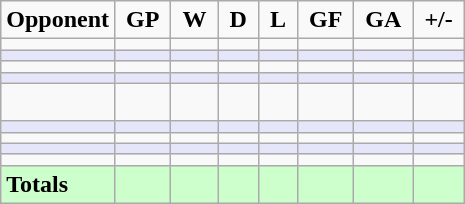<table class="wikitable">
<tr>
<td><strong>Opponent</strong></td>
<td> <strong>GP</strong> </td>
<td> <strong>W</strong> </td>
<td> <strong>D</strong> </td>
<td> <strong>L</strong> </td>
<td> <strong>GF</strong> </td>
<td> <strong>GA</strong> </td>
<td> <strong>+/-</strong> </td>
</tr>
<tr>
<td></td>
<td></td>
<td></td>
<td></td>
<td></td>
<td></td>
<td></td>
<td></td>
</tr>
<tr bgcolor="E6E6FA">
<td></td>
<td></td>
<td></td>
<td></td>
<td></td>
<td></td>
<td></td>
<td></td>
</tr>
<tr>
<td></td>
<td></td>
<td></td>
<td></td>
<td></td>
<td></td>
<td></td>
<td></td>
</tr>
<tr bgcolor="E6E6FA">
<td></td>
<td></td>
<td></td>
<td></td>
<td></td>
<td></td>
<td></td>
<td></td>
</tr>
<tr>
<td>          </td>
<td></td>
<td></td>
<td></td>
<td></td>
<td></td>
<td></td>
<td></td>
</tr>
<tr bgcolor="E6E6FA">
<td></td>
<td></td>
<td></td>
<td></td>
<td></td>
<td></td>
<td></td>
<td></td>
</tr>
<tr>
<td></td>
<td></td>
<td></td>
<td></td>
<td></td>
<td></td>
<td></td>
<td></td>
</tr>
<tr bgcolor="E6E6FA">
<td></td>
<td></td>
<td></td>
<td></td>
<td></td>
<td></td>
<td></td>
<td></td>
</tr>
<tr>
<td></td>
<td></td>
<td></td>
<td></td>
<td></td>
<td></td>
<td></td>
<td></td>
</tr>
<tr bgcolor="ccffcc">
<td><strong>Totals</strong></td>
<td></td>
<td></td>
<td></td>
<td></td>
<td></td>
<td></td>
<td></td>
</tr>
</table>
